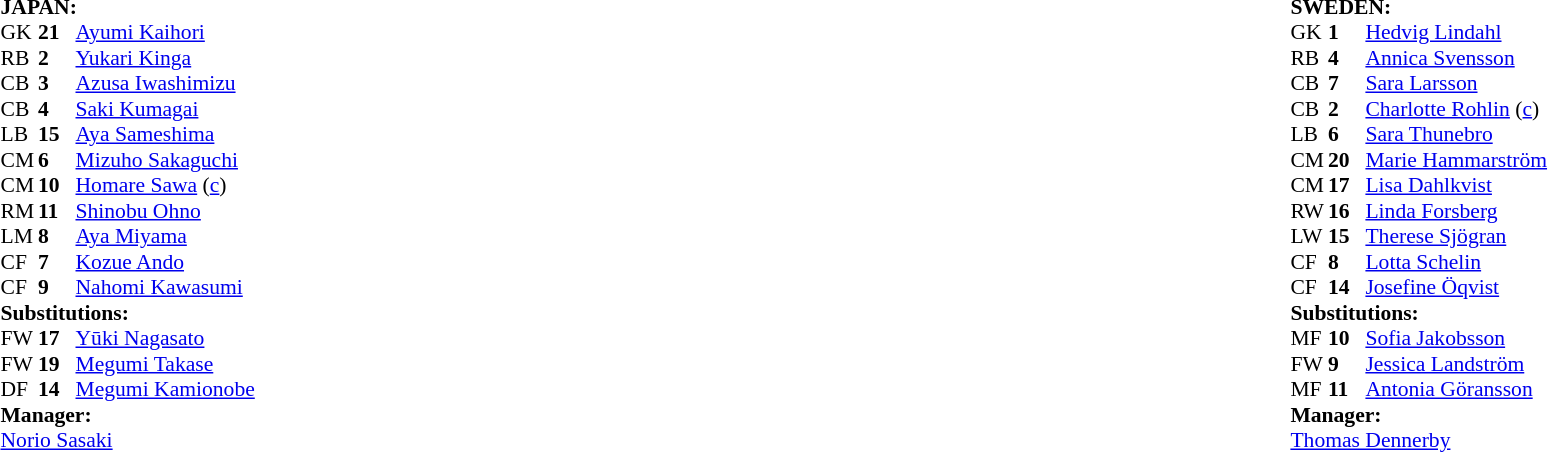<table width="100%">
<tr>
<td valign="top" width="50%"><br><table style="font-size: 90%" cellspacing="0" cellpadding="0">
<tr>
<td colspan=4><br><strong>JAPAN:</strong></td>
</tr>
<tr>
<th width="25"></th>
<th width="25"></th>
</tr>
<tr>
<td>GK</td>
<td><strong>21</strong></td>
<td><a href='#'>Ayumi Kaihori</a></td>
</tr>
<tr>
<td>RB</td>
<td><strong>2</strong></td>
<td><a href='#'>Yukari Kinga</a></td>
</tr>
<tr>
<td>CB</td>
<td><strong>3</strong></td>
<td><a href='#'>Azusa Iwashimizu</a></td>
</tr>
<tr>
<td>CB</td>
<td><strong>4</strong></td>
<td><a href='#'>Saki Kumagai</a></td>
</tr>
<tr>
<td>LB</td>
<td><strong>15</strong></td>
<td><a href='#'>Aya Sameshima</a></td>
</tr>
<tr>
<td>CM</td>
<td><strong>6</strong></td>
<td><a href='#'>Mizuho Sakaguchi</a></td>
</tr>
<tr>
<td>CM</td>
<td><strong>10</strong></td>
<td><a href='#'>Homare Sawa</a> (<a href='#'>c</a>)</td>
</tr>
<tr>
<td>RM</td>
<td><strong>11</strong></td>
<td><a href='#'>Shinobu Ohno</a></td>
<td></td>
<td></td>
</tr>
<tr>
<td>LM</td>
<td><strong>8</strong></td>
<td><a href='#'>Aya Miyama</a></td>
<td></td>
<td></td>
</tr>
<tr>
<td>CF</td>
<td><strong>7</strong></td>
<td><a href='#'>Kozue Ando</a></td>
</tr>
<tr>
<td>CF</td>
<td><strong>9</strong></td>
<td><a href='#'>Nahomi Kawasumi</a></td>
<td></td>
<td></td>
</tr>
<tr>
<td colspan=3><strong>Substitutions:</strong></td>
</tr>
<tr>
<td>FW</td>
<td><strong>17</strong></td>
<td><a href='#'>Yūki Nagasato</a></td>
<td></td>
<td></td>
</tr>
<tr>
<td>FW</td>
<td><strong>19</strong></td>
<td><a href='#'>Megumi Takase</a></td>
<td></td>
<td></td>
</tr>
<tr>
<td>DF</td>
<td><strong>14</strong></td>
<td><a href='#'>Megumi Kamionobe</a></td>
<td></td>
<td></td>
</tr>
<tr>
<td colspan=3><strong>Manager:</strong></td>
</tr>
<tr>
<td colspan=3><a href='#'>Norio Sasaki</a></td>
</tr>
</table>
</td>
<td valign="top"></td>
<td valign="top" width="50%"><br><table style="font-size: 90%" cellspacing="0" cellpadding="0" align="center">
<tr>
<td colspan=4><br><strong>SWEDEN:</strong></td>
</tr>
<tr>
<th width=25></th>
<th width=25></th>
</tr>
<tr>
<td>GK</td>
<td><strong>1</strong></td>
<td><a href='#'>Hedvig Lindahl</a></td>
</tr>
<tr>
<td>RB</td>
<td><strong>4</strong></td>
<td><a href='#'>Annica Svensson</a></td>
<td></td>
</tr>
<tr>
<td>CB</td>
<td><strong>7</strong></td>
<td><a href='#'>Sara Larsson</a></td>
</tr>
<tr>
<td>CB</td>
<td><strong>2</strong></td>
<td><a href='#'>Charlotte Rohlin</a> (<a href='#'>c</a>)</td>
</tr>
<tr>
<td>LB</td>
<td><strong>6</strong></td>
<td><a href='#'>Sara Thunebro</a></td>
</tr>
<tr>
<td>CM</td>
<td><strong>20</strong></td>
<td><a href='#'>Marie Hammarström</a></td>
<td></td>
<td></td>
</tr>
<tr>
<td>CM</td>
<td><strong>17</strong></td>
<td><a href='#'>Lisa Dahlkvist</a></td>
</tr>
<tr>
<td>RW</td>
<td><strong>16</strong></td>
<td><a href='#'>Linda Forsberg</a></td>
<td></td>
<td></td>
</tr>
<tr>
<td>LW</td>
<td><strong>15</strong></td>
<td><a href='#'>Therese Sjögran</a></td>
</tr>
<tr>
<td>CF</td>
<td><strong>8</strong></td>
<td><a href='#'>Lotta Schelin</a></td>
</tr>
<tr>
<td>CF</td>
<td><strong>14</strong></td>
<td><a href='#'>Josefine Öqvist</a></td>
<td></td>
<td></td>
</tr>
<tr>
<td colspan=3><strong>Substitutions:</strong></td>
</tr>
<tr>
<td>MF</td>
<td><strong>10</strong></td>
<td><a href='#'>Sofia Jakobsson</a></td>
<td></td>
<td></td>
</tr>
<tr>
<td>FW</td>
<td><strong>9</strong></td>
<td><a href='#'>Jessica Landström</a></td>
<td></td>
<td></td>
</tr>
<tr>
<td>MF</td>
<td><strong>11</strong></td>
<td><a href='#'>Antonia Göransson</a></td>
<td></td>
<td></td>
</tr>
<tr>
<td colspan=3><strong>Manager:</strong></td>
</tr>
<tr>
<td colspan=3><a href='#'>Thomas Dennerby</a></td>
</tr>
</table>
</td>
</tr>
</table>
